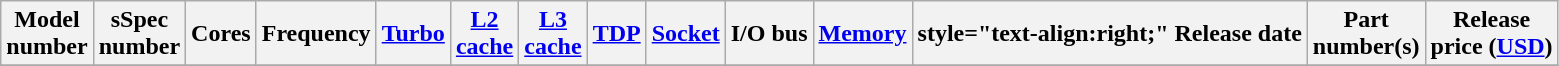<table class="wikitable">
<tr>
<th>Model<br>number</th>
<th>sSpec<br>number</th>
<th>Cores</th>
<th>Frequency</th>
<th><a href='#'>Turbo</a></th>
<th><a href='#'>L2<br>cache</a></th>
<th><a href='#'>L3<br>cache</a></th>
<th><a href='#'>TDP</a></th>
<th><a href='#'>Socket</a></th>
<th>I/O bus</th>
<th><a href='#'>Memory</a><br></th>
<th>style="text-align:right;"  Release date</th>
<th>Part<br>number(s)</th>
<th>Release<br>price (<a href='#'>USD</a>)<br></th>
</tr>
<tr>
</tr>
</table>
